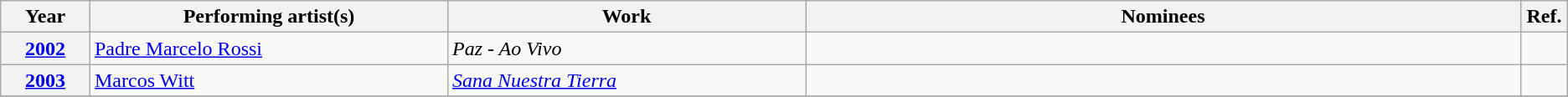<table class="wikitable">
<tr>
<th width="5%">Year</th>
<th width="20%">Performing artist(s)</th>
<th width="20%">Work</th>
<th width="40%">Nominees</th>
<th width="1%">Ref.</th>
</tr>
<tr>
<th><a href='#'>2002</a></th>
<td><a href='#'>Padre Marcelo Rossi</a></td>
<td><em>Paz - Ao Vivo</em></td>
<td></td>
<td></td>
</tr>
<tr>
<th><a href='#'>2003</a></th>
<td><a href='#'>Marcos Witt</a></td>
<td><em><a href='#'>Sana Nuestra Tierra</a></em></td>
<td></td>
<td></td>
</tr>
<tr>
</tr>
</table>
